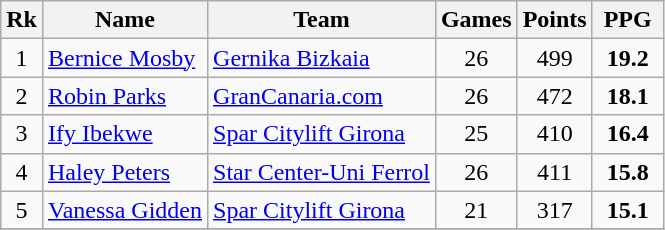<table class="wikitable" style="text-align: center;">
<tr>
<th>Rk</th>
<th>Name</th>
<th>Team</th>
<th>Games</th>
<th>Points</th>
<th width=40>PPG</th>
</tr>
<tr>
<td>1</td>
<td align="left"> <a href='#'>Bernice Mosby</a></td>
<td align="left"><a href='#'>Gernika Bizkaia</a></td>
<td>26</td>
<td>499</td>
<td><strong>19.2</strong></td>
</tr>
<tr>
<td>2</td>
<td align="left"> <a href='#'>Robin Parks</a></td>
<td align="left"><a href='#'>GranCanaria.com</a></td>
<td>26</td>
<td>472</td>
<td><strong>18.1</strong></td>
</tr>
<tr>
<td>3</td>
<td align="left"> <a href='#'>Ify Ibekwe</a></td>
<td align="left"><a href='#'>Spar Citylift Girona</a></td>
<td>25</td>
<td>410</td>
<td><strong>16.4</strong></td>
</tr>
<tr>
<td>4</td>
<td align="left"> <a href='#'>Haley Peters</a></td>
<td align="left"><a href='#'>Star Center-Uni Ferrol</a></td>
<td>26</td>
<td>411</td>
<td><strong>15.8</strong></td>
</tr>
<tr>
<td>5</td>
<td align="left"> <a href='#'>Vanessa Gidden</a></td>
<td align="left"><a href='#'>Spar Citylift Girona</a></td>
<td>21</td>
<td>317</td>
<td><strong>15.1</strong></td>
</tr>
<tr>
</tr>
</table>
